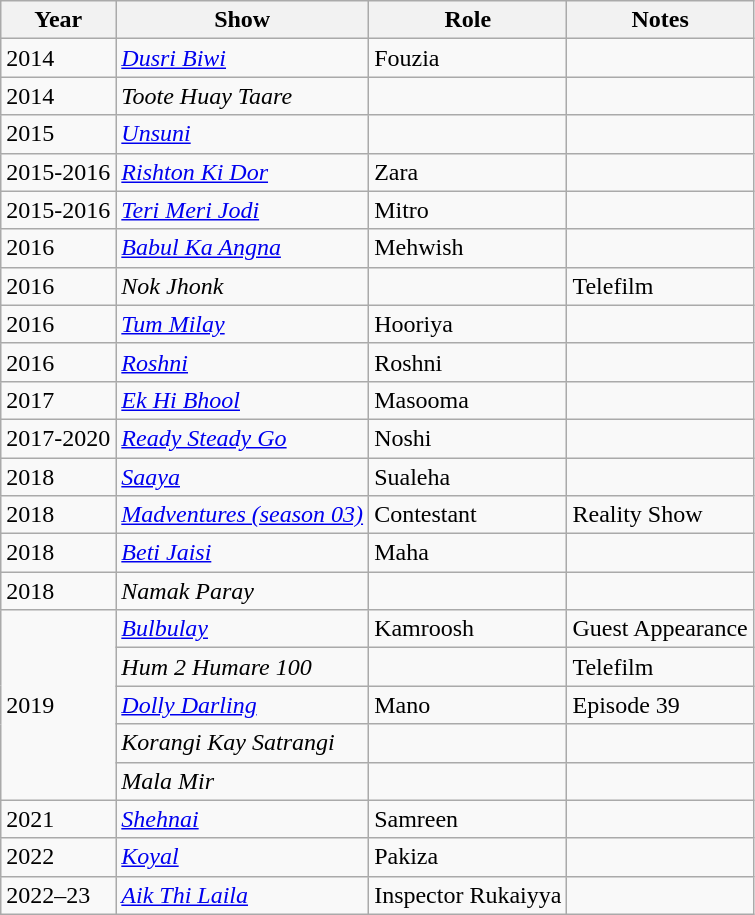<table class="wikitable sortable">
<tr style=text-align:centre;>
<th>Year</th>
<th>Show</th>
<th>Role</th>
<th>Notes</th>
</tr>
<tr>
<td>2014</td>
<td><em><a href='#'>Dusri Biwi</a></em></td>
<td>Fouzia</td>
<td></td>
</tr>
<tr>
<td>2014</td>
<td><em>Toote Huay Taare</em></td>
<td></td>
<td></td>
</tr>
<tr>
<td>2015</td>
<td><em><a href='#'>Unsuni</a></em></td>
<td></td>
<td></td>
</tr>
<tr>
<td>2015-2016</td>
<td><em><a href='#'>Rishton Ki Dor</a></em></td>
<td>Zara</td>
<td></td>
</tr>
<tr>
<td>2015-2016</td>
<td><em><a href='#'>Teri Meri Jodi</a></em></td>
<td>Mitro</td>
<td></td>
</tr>
<tr>
<td>2016</td>
<td><em><a href='#'>Babul Ka Angna</a></em></td>
<td>Mehwish</td>
<td></td>
</tr>
<tr>
<td>2016</td>
<td><em>Nok Jhonk</em></td>
<td></td>
<td>Telefilm</td>
</tr>
<tr>
<td>2016</td>
<td><em><a href='#'>Tum Milay</a></em></td>
<td>Hooriya</td>
<td></td>
</tr>
<tr>
<td>2016</td>
<td><em><a href='#'>Roshni</a></em></td>
<td>Roshni</td>
<td></td>
</tr>
<tr>
<td>2017</td>
<td><em><a href='#'>Ek Hi Bhool</a></em></td>
<td>Masooma</td>
<td></td>
</tr>
<tr>
<td>2017-2020</td>
<td><em><a href='#'>Ready Steady Go</a></em></td>
<td>Noshi</td>
<td></td>
</tr>
<tr>
<td>2018</td>
<td><em><a href='#'>Saaya</a></em></td>
<td>Sualeha</td>
<td></td>
</tr>
<tr>
<td>2018</td>
<td><em><a href='#'>Madventures (season 03)</a></em></td>
<td>Contestant</td>
<td>Reality Show</td>
</tr>
<tr>
<td>2018</td>
<td><em><a href='#'>Beti Jaisi</a></em></td>
<td>Maha</td>
<td></td>
</tr>
<tr>
<td>2018</td>
<td><em>Namak Paray</em></td>
<td></td>
<td></td>
</tr>
<tr>
<td rowspan="5">2019</td>
<td><em><a href='#'>Bulbulay</a></em></td>
<td>Kamroosh</td>
<td>Guest Appearance</td>
</tr>
<tr>
<td><em>Hum 2 Humare 100</em></td>
<td></td>
<td>Telefilm</td>
</tr>
<tr>
<td><em><a href='#'>Dolly Darling</a></em></td>
<td>Mano</td>
<td>Episode 39</td>
</tr>
<tr>
<td><em>Korangi Kay Satrangi</em></td>
<td></td>
<td></td>
</tr>
<tr>
<td><em>Mala Mir</em></td>
<td></td>
<td></td>
</tr>
<tr>
<td>2021</td>
<td><em><a href='#'>Shehnai</a></em></td>
<td>Samreen</td>
<td></td>
</tr>
<tr>
<td>2022</td>
<td><em><a href='#'>Koyal</a></em></td>
<td>Pakiza</td>
<td></td>
</tr>
<tr>
<td>2022–23</td>
<td><em><a href='#'>Aik Thi Laila</a></em></td>
<td>Inspector Rukaiyya</td>
<td></td>
</tr>
</table>
